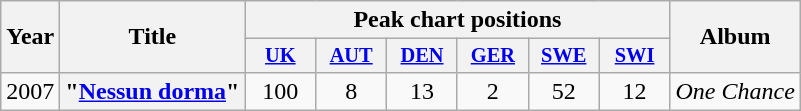<table class="wikitable plainrowheaders" style="text-align:center;">
<tr>
<th scope="col" rowspan="2">Year</th>
<th scope="col" rowspan="2">Title</th>
<th scope="col" colspan="6">Peak chart positions</th>
<th scope="col" rowspan="2">Album</th>
</tr>
<tr>
<th scope="col" style="width:3em;font-size:85%;"><a href='#'>UK</a><br></th>
<th scope="col" style="width:3em;font-size:85%;"><a href='#'>AUT</a><br></th>
<th scope="col" style="width:3em;font-size:85%;"><a href='#'>DEN</a><br></th>
<th scope="col" style="width:3em;font-size:85%;"><a href='#'>GER</a><br></th>
<th scope="col" style="width:3em;font-size:85%;"><a href='#'>SWE</a><br></th>
<th scope="col" style="width:3em;font-size:85%;"><a href='#'>SWI</a><br></th>
</tr>
<tr>
<td>2007</td>
<th scope="row">"<a href='#'>Nessun dorma</a>"</th>
<td>100</td>
<td>8</td>
<td>13</td>
<td>2</td>
<td>52</td>
<td>12</td>
<td><em>One Chance</em></td>
</tr>
</table>
